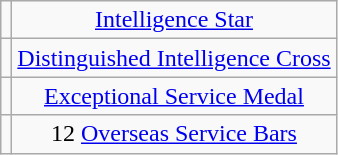<table class="wikitable" style="text-align:center;">
<tr>
<td></td>
<td><a href='#'>Intelligence Star</a></td>
</tr>
<tr>
<td></td>
<td><a href='#'>Distinguished Intelligence Cross</a></td>
</tr>
<tr>
<td></td>
<td><a href='#'>Exceptional Service Medal</a></td>
</tr>
<tr>
<td></td>
<td>12 <a href='#'>Overseas Service Bars</a></td>
</tr>
</table>
